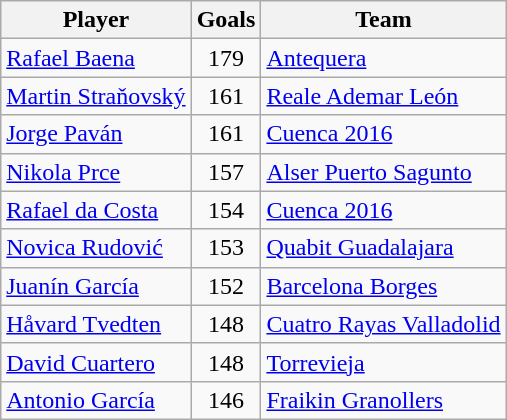<table class="wikitable">
<tr>
<th>Player</th>
<th>Goals</th>
<th>Team</th>
</tr>
<tr>
<td> <a href='#'>Rafael Baena</a></td>
<td style="text-align:center;">179</td>
<td><a href='#'>Antequera</a></td>
</tr>
<tr>
<td> <a href='#'>Martin Straňovský</a></td>
<td style="text-align:center;">161</td>
<td><a href='#'>Reale Ademar León</a></td>
</tr>
<tr>
<td> <a href='#'>Jorge Paván</a></td>
<td style="text-align:center;">161</td>
<td><a href='#'>Cuenca 2016</a></td>
</tr>
<tr>
<td> <a href='#'>Nikola Prce</a></td>
<td style="text-align:center;">157</td>
<td><a href='#'>Alser Puerto Sagunto</a></td>
</tr>
<tr>
<td> <a href='#'>Rafael da Costa</a></td>
<td style="text-align:center;">154</td>
<td><a href='#'>Cuenca 2016</a></td>
</tr>
<tr>
<td> <a href='#'>Novica Rudović</a></td>
<td style="text-align:center;">153</td>
<td><a href='#'>Quabit Guadalajara</a></td>
</tr>
<tr>
<td> <a href='#'>Juanín García</a></td>
<td style="text-align:center;">152</td>
<td><a href='#'>Barcelona Borges</a></td>
</tr>
<tr>
<td> <a href='#'>Håvard Tvedten</a></td>
<td style="text-align:center;">148</td>
<td><a href='#'>Cuatro Rayas Valladolid</a></td>
</tr>
<tr>
<td> <a href='#'>David Cuartero</a></td>
<td style="text-align:center;">148</td>
<td><a href='#'>Torrevieja</a></td>
</tr>
<tr>
<td> <a href='#'>Antonio García</a></td>
<td style="text-align:center;">146</td>
<td><a href='#'>Fraikin Granollers</a></td>
</tr>
</table>
